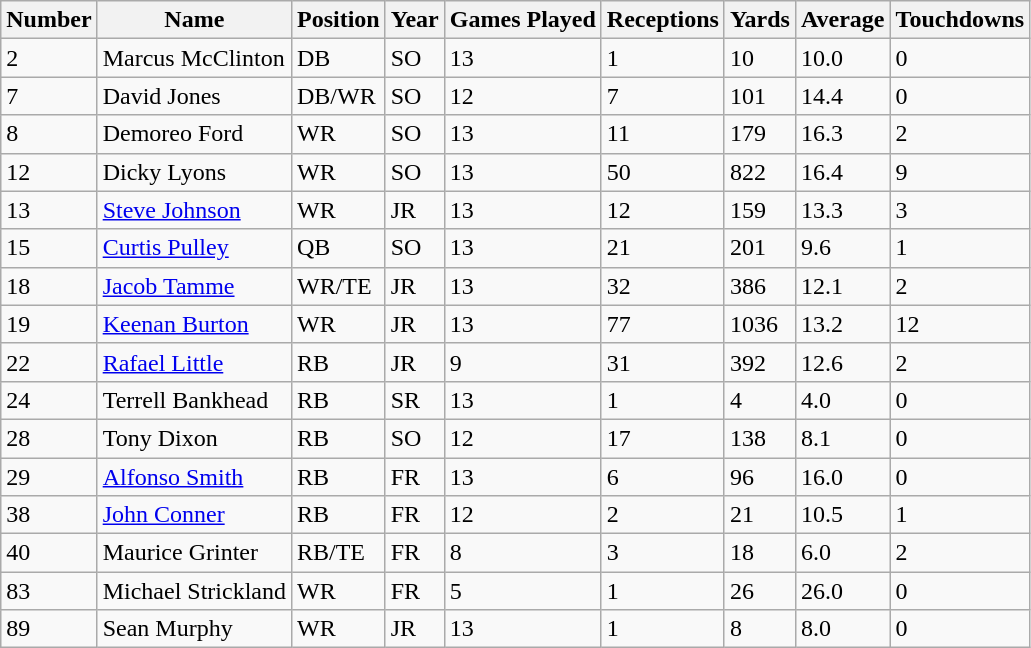<table class="wikitable sortable mw-collapsible">
<tr>
<th>Number</th>
<th>Name</th>
<th>Position</th>
<th>Year</th>
<th>Games Played</th>
<th>Receptions</th>
<th>Yards</th>
<th>Average</th>
<th>Touchdowns</th>
</tr>
<tr>
<td>2</td>
<td>Marcus McClinton</td>
<td>DB</td>
<td>SO</td>
<td>13</td>
<td>1</td>
<td>10</td>
<td>10.0</td>
<td>0</td>
</tr>
<tr>
<td>7</td>
<td>David Jones</td>
<td>DB/WR</td>
<td>SO</td>
<td>12</td>
<td>7</td>
<td>101</td>
<td>14.4</td>
<td>0</td>
</tr>
<tr>
<td>8</td>
<td>Demoreo Ford</td>
<td>WR</td>
<td>SO</td>
<td>13</td>
<td>11</td>
<td>179</td>
<td>16.3</td>
<td>2</td>
</tr>
<tr>
<td>12</td>
<td>Dicky Lyons</td>
<td>WR</td>
<td>SO</td>
<td>13</td>
<td>50</td>
<td>822</td>
<td>16.4</td>
<td>9</td>
</tr>
<tr>
<td>13</td>
<td><a href='#'>Steve Johnson</a></td>
<td>WR</td>
<td>JR</td>
<td>13</td>
<td>12</td>
<td>159</td>
<td>13.3</td>
<td>3</td>
</tr>
<tr>
<td>15</td>
<td><a href='#'>Curtis Pulley</a></td>
<td>QB</td>
<td>SO</td>
<td>13</td>
<td>21</td>
<td>201</td>
<td>9.6</td>
<td>1</td>
</tr>
<tr>
<td>18</td>
<td><a href='#'>Jacob Tamme</a></td>
<td>WR/TE</td>
<td>JR</td>
<td>13</td>
<td>32</td>
<td>386</td>
<td>12.1</td>
<td>2</td>
</tr>
<tr>
<td>19</td>
<td><a href='#'>Keenan Burton</a></td>
<td>WR</td>
<td>JR</td>
<td>13</td>
<td>77</td>
<td>1036</td>
<td>13.2</td>
<td>12</td>
</tr>
<tr>
<td>22</td>
<td><a href='#'>Rafael Little</a></td>
<td>RB</td>
<td>JR</td>
<td>9</td>
<td>31</td>
<td>392</td>
<td>12.6</td>
<td>2</td>
</tr>
<tr>
<td>24</td>
<td>Terrell Bankhead</td>
<td>RB</td>
<td>SR</td>
<td>13</td>
<td>1</td>
<td>4</td>
<td>4.0</td>
<td>0</td>
</tr>
<tr>
<td>28</td>
<td>Tony Dixon</td>
<td>RB</td>
<td>SO</td>
<td>12</td>
<td>17</td>
<td>138</td>
<td>8.1</td>
<td>0</td>
</tr>
<tr>
<td>29</td>
<td><a href='#'>Alfonso Smith</a></td>
<td>RB</td>
<td>FR</td>
<td>13</td>
<td>6</td>
<td>96</td>
<td>16.0</td>
<td>0</td>
</tr>
<tr>
<td>38</td>
<td><a href='#'>John Conner</a></td>
<td>RB</td>
<td>FR</td>
<td>12</td>
<td>2</td>
<td>21</td>
<td>10.5</td>
<td>1</td>
</tr>
<tr>
<td>40</td>
<td>Maurice Grinter</td>
<td>RB/TE</td>
<td>FR</td>
<td>8</td>
<td>3</td>
<td>18</td>
<td>6.0</td>
<td>2</td>
</tr>
<tr>
<td>83</td>
<td>Michael Strickland</td>
<td>WR</td>
<td>FR</td>
<td>5</td>
<td>1</td>
<td>26</td>
<td>26.0</td>
<td>0</td>
</tr>
<tr>
<td>89</td>
<td>Sean Murphy</td>
<td>WR</td>
<td>JR</td>
<td>13</td>
<td>1</td>
<td>8</td>
<td>8.0</td>
<td>0</td>
</tr>
</table>
